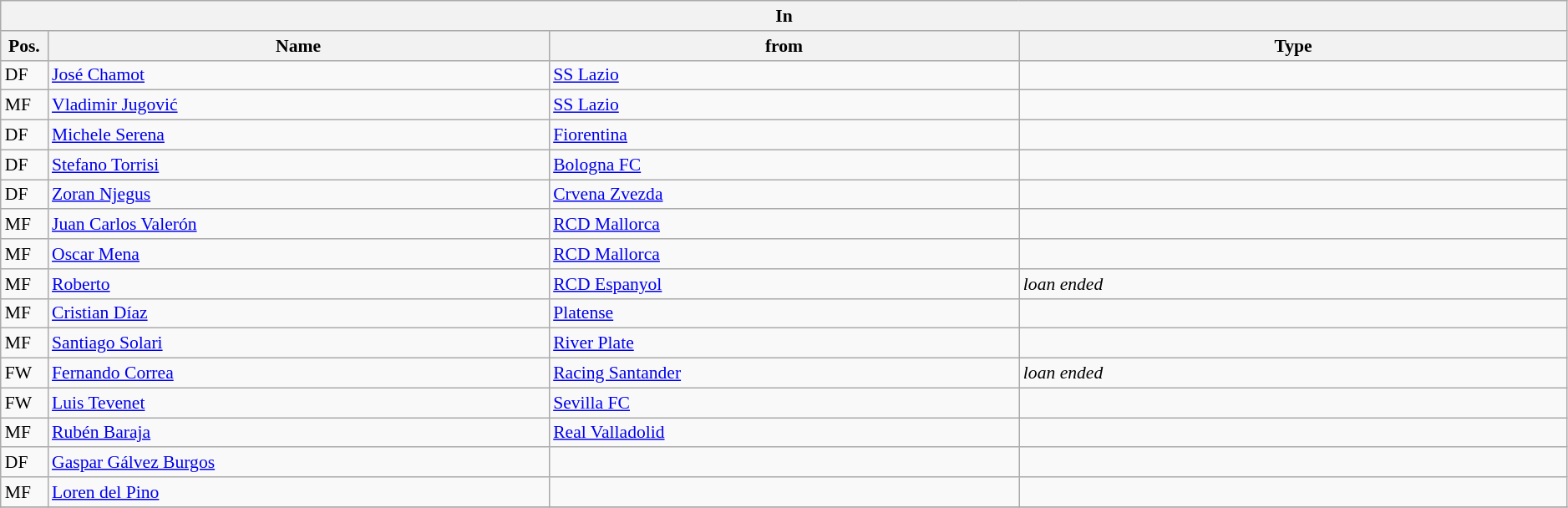<table class="wikitable" style="font-size:90%;width:99%;">
<tr>
<th colspan="4">In</th>
</tr>
<tr>
<th width=3%>Pos.</th>
<th width=32%>Name</th>
<th width=30%>from</th>
<th width=35%>Type</th>
</tr>
<tr>
<td>DF</td>
<td><a href='#'>José Chamot</a></td>
<td><a href='#'>SS Lazio</a></td>
<td></td>
</tr>
<tr>
<td>MF</td>
<td><a href='#'>Vladimir Jugović</a></td>
<td><a href='#'>SS Lazio</a></td>
<td></td>
</tr>
<tr>
<td>DF</td>
<td><a href='#'>Michele Serena</a></td>
<td><a href='#'>Fiorentina</a></td>
<td></td>
</tr>
<tr>
<td>DF</td>
<td><a href='#'>Stefano Torrisi</a></td>
<td><a href='#'>Bologna FC</a></td>
<td></td>
</tr>
<tr>
<td>DF</td>
<td><a href='#'>Zoran Njegus</a></td>
<td><a href='#'>Crvena Zvezda</a></td>
<td></td>
</tr>
<tr>
<td>MF</td>
<td><a href='#'>Juan Carlos Valerón</a></td>
<td><a href='#'>RCD Mallorca</a></td>
<td></td>
</tr>
<tr>
<td>MF</td>
<td><a href='#'>Oscar Mena</a></td>
<td><a href='#'>RCD Mallorca</a></td>
<td></td>
</tr>
<tr>
<td>MF</td>
<td><a href='#'>Roberto</a></td>
<td><a href='#'>RCD Espanyol</a></td>
<td><em>loan ended</em></td>
</tr>
<tr>
<td>MF</td>
<td><a href='#'>Cristian Díaz</a></td>
<td><a href='#'>Platense</a></td>
<td></td>
</tr>
<tr>
<td>MF</td>
<td><a href='#'>Santiago Solari</a></td>
<td><a href='#'>River Plate</a></td>
<td></td>
</tr>
<tr>
<td>FW</td>
<td><a href='#'>Fernando Correa</a></td>
<td><a href='#'>Racing Santander</a></td>
<td><em>loan ended</em></td>
</tr>
<tr>
<td>FW</td>
<td><a href='#'>Luis Tevenet</a></td>
<td><a href='#'>Sevilla FC</a></td>
<td></td>
</tr>
<tr>
<td>MF</td>
<td><a href='#'>Rubén Baraja</a></td>
<td><a href='#'>Real Valladolid</a></td>
<td></td>
</tr>
<tr>
<td>DF</td>
<td><a href='#'>Gaspar Gálvez Burgos</a></td>
<td></td>
<td></td>
</tr>
<tr>
<td>MF</td>
<td><a href='#'>Loren del Pino</a></td>
<td></td>
<td></td>
</tr>
<tr>
</tr>
</table>
